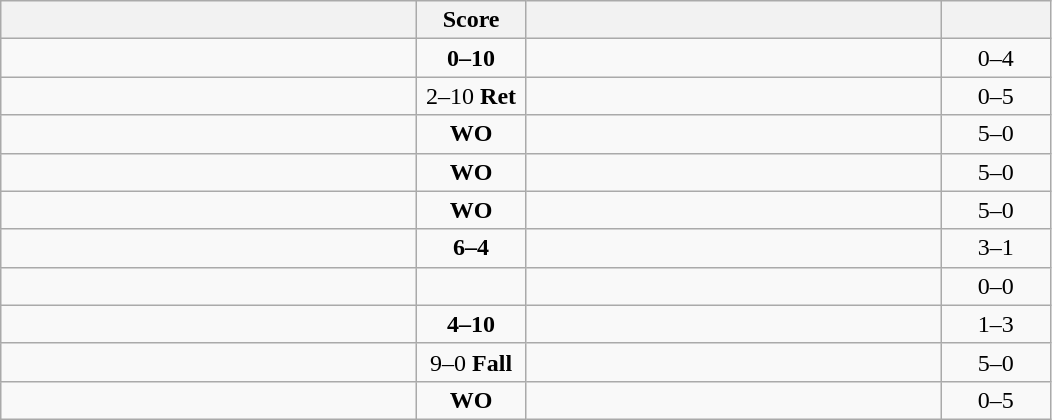<table class="wikitable" style="text-align: center; ">
<tr>
<th align="right" width="270"></th>
<th width="65">Score</th>
<th align="left" width="270"></th>
<th width="65"></th>
</tr>
<tr>
<td align="left"></td>
<td><strong>0–10</strong></td>
<td align="left"><strong></strong></td>
<td>0–4 <strong></strong></td>
</tr>
<tr>
<td align="left"></td>
<td>2–10 <strong>Ret</strong></td>
<td align="left"><strong></strong></td>
<td>0–5 <strong></strong></td>
</tr>
<tr>
<td align="left"><strong></strong></td>
<td><strong>WO</strong></td>
<td align="left"></td>
<td>5–0 <strong></strong></td>
</tr>
<tr>
<td align="left"><strong></strong></td>
<td><strong>WO</strong></td>
<td align="left"></td>
<td>5–0 <strong></strong></td>
</tr>
<tr>
<td align="left"><strong></strong></td>
<td><strong>WO</strong></td>
<td align="left"></td>
<td>5–0 <strong></strong></td>
</tr>
<tr>
<td align="left"><strong></strong></td>
<td><strong>6–4</strong></td>
<td align="left"></td>
<td>3–1 <strong></strong></td>
</tr>
<tr>
<td align="left"></td>
<td></td>
<td align="left"></td>
<td>0–0 <strong></strong></td>
</tr>
<tr>
<td align="left"></td>
<td><strong>4–10</strong></td>
<td align="left"><strong></strong></td>
<td>1–3 <strong></strong></td>
</tr>
<tr>
<td align="left"><strong></strong></td>
<td>9–0 <strong>Fall</strong></td>
<td align="left"></td>
<td>5–0 <strong></strong></td>
</tr>
<tr>
<td align="left"></td>
<td><strong>WO</strong></td>
<td align="left"><strong></strong></td>
<td>0–5 <strong></strong></td>
</tr>
</table>
